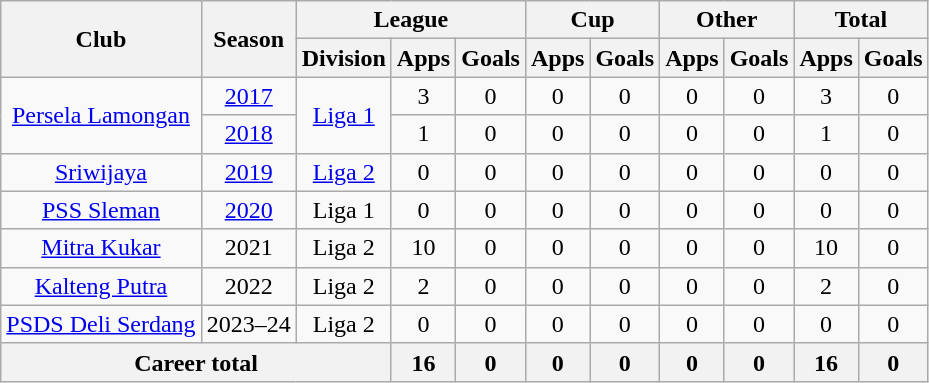<table class="wikitable" style="text-align: center">
<tr>
<th rowspan="2">Club</th>
<th rowspan="2">Season</th>
<th colspan="3">League</th>
<th colspan="2">Cup</th>
<th colspan="2">Other</th>
<th colspan="2">Total</th>
</tr>
<tr>
<th>Division</th>
<th>Apps</th>
<th>Goals</th>
<th>Apps</th>
<th>Goals</th>
<th>Apps</th>
<th>Goals</th>
<th>Apps</th>
<th>Goals</th>
</tr>
<tr>
<td rowspan="2"><a href='#'>Persela Lamongan</a></td>
<td><a href='#'>2017</a></td>
<td rowspan="2"><a href='#'>Liga 1</a></td>
<td>3</td>
<td>0</td>
<td>0</td>
<td>0</td>
<td>0</td>
<td>0</td>
<td>3</td>
<td>0</td>
</tr>
<tr>
<td><a href='#'>2018</a></td>
<td>1</td>
<td>0</td>
<td>0</td>
<td>0</td>
<td>0</td>
<td>0</td>
<td>1</td>
<td>0</td>
</tr>
<tr>
<td><a href='#'>Sriwijaya</a></td>
<td><a href='#'>2019</a></td>
<td><a href='#'>Liga 2</a></td>
<td>0</td>
<td>0</td>
<td>0</td>
<td>0</td>
<td>0</td>
<td>0</td>
<td>0</td>
<td>0</td>
</tr>
<tr>
<td><a href='#'>PSS Sleman</a></td>
<td><a href='#'>2020</a></td>
<td>Liga 1</td>
<td>0</td>
<td>0</td>
<td>0</td>
<td>0</td>
<td>0</td>
<td>0</td>
<td>0</td>
<td>0</td>
</tr>
<tr>
<td><a href='#'>Mitra Kukar</a></td>
<td>2021</td>
<td>Liga 2</td>
<td>10</td>
<td>0</td>
<td>0</td>
<td>0</td>
<td>0</td>
<td>0</td>
<td>10</td>
<td>0</td>
</tr>
<tr>
<td><a href='#'>Kalteng Putra</a></td>
<td>2022</td>
<td>Liga 2</td>
<td>2</td>
<td>0</td>
<td>0</td>
<td>0</td>
<td>0</td>
<td>0</td>
<td>2</td>
<td>0</td>
</tr>
<tr>
<td><a href='#'>PSDS Deli Serdang</a></td>
<td>2023–24</td>
<td>Liga 2</td>
<td>0</td>
<td>0</td>
<td>0</td>
<td>0</td>
<td>0</td>
<td>0</td>
<td>0</td>
<td>0</td>
</tr>
<tr>
<th colspan=3>Career total</th>
<th>16</th>
<th>0</th>
<th>0</th>
<th>0</th>
<th>0</th>
<th>0</th>
<th>16</th>
<th>0</th>
</tr>
</table>
